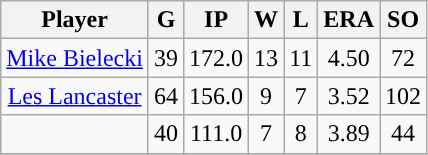<table class="wikitable sortable" style="text-align:center">
<tr>
<th>Player</th>
<th>G</th>
<th>IP</th>
<th>W</th>
<th>L</th>
<th>ERA</th>
<th>SO</th>
</tr>
<tr>
<td><a href='#'>Mike Bielecki</a></td>
<td>39</td>
<td>172.0</td>
<td>13</td>
<td>11</td>
<td>4.50</td>
<td>72</td>
</tr>
<tr>
<td><a href='#'>Les Lancaster</a></td>
<td>64</td>
<td>156.0</td>
<td>9</td>
<td>7</td>
<td>3.52</td>
<td>102</td>
</tr>
<tr>
<td></td>
<td>40</td>
<td>111.0</td>
<td>7</td>
<td>8</td>
<td>3.89</td>
<td>44</td>
</tr>
<tr>
</tr>
</table>
